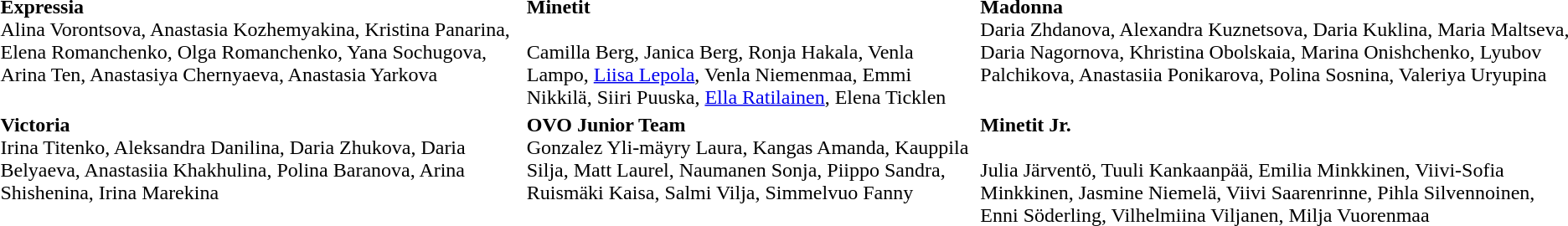<table>
<tr bgcolor="#DFDFDF">
</tr>
<tr>
<th scope=row style="text-align:left"></th>
<td valign="top"><strong>Expressia</strong> <br>Alina Vorontsova, Anastasia Kozhemyakina, Kristina Panarina, Elena Romanchenko, Olga Romanchenko, Yana Sochugova, Arina Ten, Anastasiya Chernyaeva, Anastasia Yarkova</td>
<td valign="top"><strong>Minetit</strong> <br><br>Camilla Berg, Janica Berg, Ronja Hakala, Venla Lampo, <a href='#'>Liisa Lepola</a>, Venla Niemenmaa, Emmi Nikkilä, Siiri Puuska, <a href='#'>Ella Ratilainen</a>, Elena Ticklen</td>
<td valign="top"><strong>Madonna</strong> <br>Daria Zhdanova, Alexandra Kuznetsova, Daria Kuklina, Maria Maltseva, Daria Nagornova, Khristina Obolskaia, Marina Onishchenko, Lyubov Palchikova, Anastasiia Ponikarova, Polina Sosnina, Valeriya Uryupina</td>
</tr>
<tr>
<th scope=row style="text-align:left"></th>
<td valign="top"><strong>Victoria</strong> <br>Irina Titenko, Aleksandra Danilina, Daria Zhukova, Daria Belyaeva, Anastasiia Khakhulina, Polina Baranova, Arina Shishenina, Irina Marekina</td>
<td valign="top"><strong>OVO Junior Team</strong> <br>Gonzalez Yli-mäyry Laura,
Kangas Amanda, Kauppila Silja,
Matt Laurel, Naumanen Sonja,
Piippo Sandra, Ruismäki Kaisa,
Salmi Vilja, Simmelvuo Fanny</td>
<td valign="top"><strong>Minetit Jr.</strong> <br><br>Julia Järventö, Tuuli Kankaanpää, Emilia Minkkinen, Viivi-Sofia Minkkinen, Jasmine Niemelä, Viivi Saarenrinne, Pihla Silvennoinen, Enni Söderling, Vilhelmiina Viljanen, Milja Vuorenmaa</td>
</tr>
<tr>
</tr>
</table>
